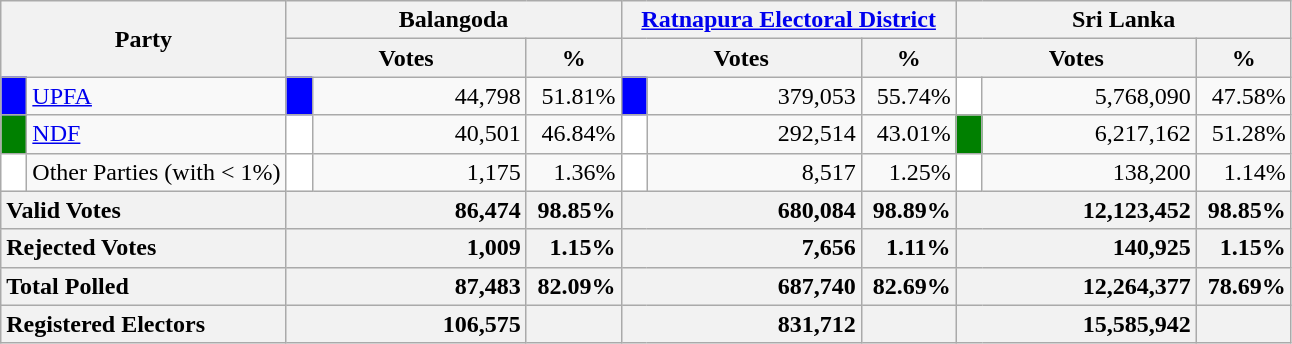<table class="wikitable">
<tr>
<th colspan="2" width="144px"rowspan="2">Party</th>
<th colspan="3" width="216px">Balangoda</th>
<th colspan="3" width="216px"><a href='#'>Ratnapura Electoral District</a></th>
<th colspan="3" width="216px">Sri Lanka</th>
</tr>
<tr>
<th colspan="2" width="144px">Votes</th>
<th>%</th>
<th colspan="2" width="144px">Votes</th>
<th>%</th>
<th colspan="2" width="144px">Votes</th>
<th>%</th>
</tr>
<tr>
<td style="background-color:blue;" width="10px"></td>
<td style="text-align:left;"><a href='#'>UPFA</a></td>
<td style="background-color:blue;" width="10px"></td>
<td style="text-align:right;">44,798</td>
<td style="text-align:right;">51.81%</td>
<td style="background-color:blue;" width="10px"></td>
<td style="text-align:right;">379,053</td>
<td style="text-align:right;">55.74%</td>
<td style="background-color:white;" width="10px"></td>
<td style="text-align:right;">5,768,090</td>
<td style="text-align:right;">47.58%</td>
</tr>
<tr>
<td style="background-color:green;" width="10px"></td>
<td style="text-align:left;"><a href='#'>NDF</a></td>
<td style="background-color:white;" width="10px"></td>
<td style="text-align:right;">40,501</td>
<td style="text-align:right;">46.84%</td>
<td style="background-color:white;" width="10px"></td>
<td style="text-align:right;">292,514</td>
<td style="text-align:right;">43.01%</td>
<td style="background-color:green;" width="10px"></td>
<td style="text-align:right;">6,217,162</td>
<td style="text-align:right;">51.28%</td>
</tr>
<tr>
<td style="background-color:white;" width="10px"></td>
<td style="text-align:left;">Other Parties (with < 1%)</td>
<td style="background-color:white;" width="10px"></td>
<td style="text-align:right;">1,175</td>
<td style="text-align:right;">1.36%</td>
<td style="background-color:white;" width="10px"></td>
<td style="text-align:right;">8,517</td>
<td style="text-align:right;">1.25%</td>
<td style="background-color:white;" width="10px"></td>
<td style="text-align:right;">138,200</td>
<td style="text-align:right;">1.14%</td>
</tr>
<tr>
<th colspan="2" width="144px"style="text-align:left;">Valid Votes</th>
<th style="text-align:right;"colspan="2" width="144px">86,474</th>
<th style="text-align:right;">98.85%</th>
<th style="text-align:right;"colspan="2" width="144px">680,084</th>
<th style="text-align:right;">98.89%</th>
<th style="text-align:right;"colspan="2" width="144px">12,123,452</th>
<th style="text-align:right;">98.85%</th>
</tr>
<tr>
<th colspan="2" width="144px"style="text-align:left;">Rejected Votes</th>
<th style="text-align:right;"colspan="2" width="144px">1,009</th>
<th style="text-align:right;">1.15%</th>
<th style="text-align:right;"colspan="2" width="144px">7,656</th>
<th style="text-align:right;">1.11%</th>
<th style="text-align:right;"colspan="2" width="144px">140,925</th>
<th style="text-align:right;">1.15%</th>
</tr>
<tr>
<th colspan="2" width="144px"style="text-align:left;">Total Polled</th>
<th style="text-align:right;"colspan="2" width="144px">87,483</th>
<th style="text-align:right;">82.09%</th>
<th style="text-align:right;"colspan="2" width="144px">687,740</th>
<th style="text-align:right;">82.69%</th>
<th style="text-align:right;"colspan="2" width="144px">12,264,377</th>
<th style="text-align:right;">78.69%</th>
</tr>
<tr>
<th colspan="2" width="144px"style="text-align:left;">Registered Electors</th>
<th style="text-align:right;"colspan="2" width="144px">106,575</th>
<th></th>
<th style="text-align:right;"colspan="2" width="144px">831,712</th>
<th></th>
<th style="text-align:right;"colspan="2" width="144px">15,585,942</th>
<th></th>
</tr>
</table>
